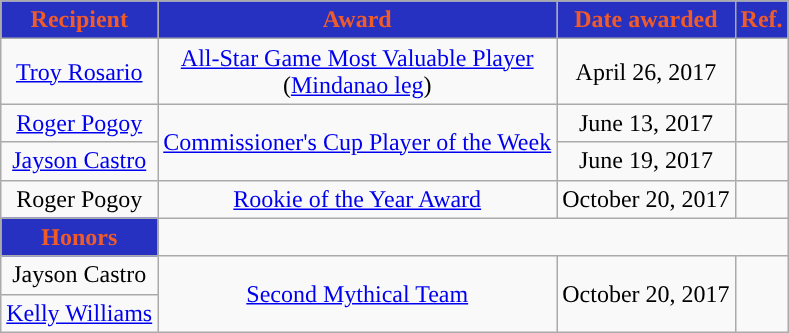<table class="wikitable sortable sortable" style="text-align: center">
<tr>
<th style="background:#2631C2; color:#F05B28; ">Recipient</th>
<th style="background:#2631C2; color:#F05B28; ">Award</th>
<th style="background:#2631C2; color:#F05B28; ">Date awarded</th>
<th style="background:#2631C2; color:#F05B28; ">Ref.</th>
</tr>
<tr>
<td><a href='#'>Troy Rosario</a></td>
<td><a href='#'>All-Star Game Most Valuable Player</a><br>(<a href='#'>Mindanao leg</a>)</td>
<td>April 26, 2017</td>
<td align=center></td>
</tr>
<tr>
<td><a href='#'>Roger Pogoy</a></td>
<td rowspan=2><a href='#'>Commissioner's Cup Player of the Week</a></td>
<td>June 13, 2017</td>
<td></td>
</tr>
<tr>
<td><a href='#'>Jayson Castro</a></td>
<td>June 19, 2017</td>
<td></td>
</tr>
<tr>
<td>Roger Pogoy</td>
<td><a href='#'>Rookie of the Year Award</a></td>
<td>October 20, 2017</td>
<td></td>
</tr>
<tr>
<th style="background:#2631C2; color:#F05B28; ">Honors</th>
</tr>
<tr>
<td>Jayson Castro</td>
<td rowspan=2><a href='#'>Second Mythical Team</a></td>
<td rowspan=2>October 20, 2017</td>
<td rowspan=2></td>
</tr>
<tr>
<td><a href='#'>Kelly Williams</a></td>
</tr>
</table>
